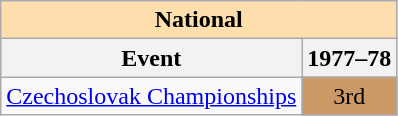<table class="wikitable" style="text-align:center">
<tr>
<th style="background-color: #ffdead; " colspan=2 align=center>National</th>
</tr>
<tr>
<th>Event</th>
<th>1977–78</th>
</tr>
<tr>
<td align=left><a href='#'>Czechoslovak Championships</a></td>
<td bgcolor=cc9966>3rd</td>
</tr>
</table>
